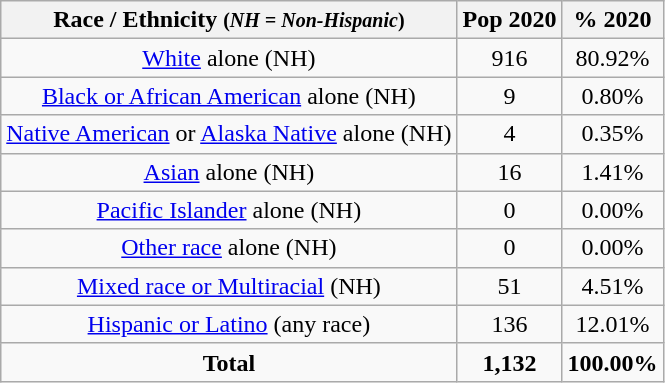<table class="wikitable" style="text-align:center;">
<tr>
<th>Race / Ethnicity <small>(<em>NH = Non-Hispanic</em>)</small></th>
<th>Pop 2020</th>
<th>% 2020</th>
</tr>
<tr>
<td><a href='#'>White</a> alone (NH)</td>
<td>916</td>
<td>80.92%</td>
</tr>
<tr>
<td><a href='#'>Black or African American</a> alone (NH)</td>
<td>9</td>
<td>0.80%</td>
</tr>
<tr>
<td><a href='#'>Native American</a> or <a href='#'>Alaska Native</a> alone (NH)</td>
<td>4</td>
<td>0.35%</td>
</tr>
<tr>
<td><a href='#'>Asian</a> alone (NH)</td>
<td>16</td>
<td>1.41%</td>
</tr>
<tr>
<td><a href='#'>Pacific Islander</a> alone (NH)</td>
<td>0</td>
<td>0.00%</td>
</tr>
<tr>
<td><a href='#'>Other race</a> alone (NH)</td>
<td>0</td>
<td>0.00%</td>
</tr>
<tr>
<td><a href='#'>Mixed race or Multiracial</a> (NH)</td>
<td>51</td>
<td>4.51%</td>
</tr>
<tr>
<td><a href='#'>Hispanic or Latino</a> (any race)</td>
<td>136</td>
<td>12.01%</td>
</tr>
<tr>
<td><strong>Total</strong></td>
<td><strong>1,132</strong></td>
<td><strong>100.00%</strong></td>
</tr>
</table>
